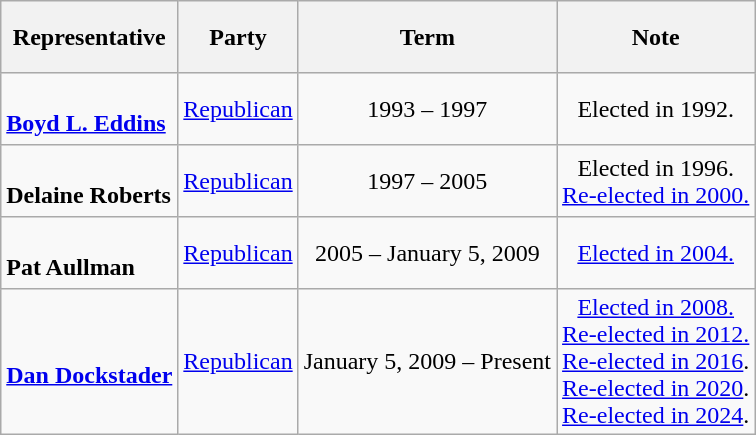<table class=wikitable style="text-align:center">
<tr style="height:3em">
<th>Representative</th>
<th>Party</th>
<th>Term</th>
<th>Note</th>
</tr>
<tr style="height:3em">
<td align="left"><br><strong><a href='#'>Boyd L. Eddins</a></strong></td>
<td><a href='#'>Republican</a></td>
<td>1993 – 1997</td>
<td>Elected in 1992.</td>
</tr>
<tr style="height:3em">
<td align="left"><br><strong>Delaine Roberts</strong></td>
<td><a href='#'>Republican</a></td>
<td>1997 – 2005</td>
<td>Elected in 1996.<br><a href='#'>Re-elected in 2000.</a></td>
</tr>
<tr style="height:3em">
<td align="left"><br><strong>Pat Aullman</strong></td>
<td><a href='#'>Republican</a></td>
<td>2005 – January 5, 2009</td>
<td><a href='#'>Elected in 2004.</a></td>
</tr>
<tr style="height:3em">
<td align="left"><br><strong><a href='#'>Dan Dockstader</a></strong></td>
<td><a href='#'>Republican</a></td>
<td>January 5, 2009 – Present</td>
<td><a href='#'>Elected in 2008.</a><br><a href='#'>Re-elected in 2012.</a><br><a href='#'>Re-elected in 2016</a>.<br><a href='#'>Re-elected in 2020</a>.<br><a href='#'>Re-elected in 2024</a>.</td>
</tr>
</table>
